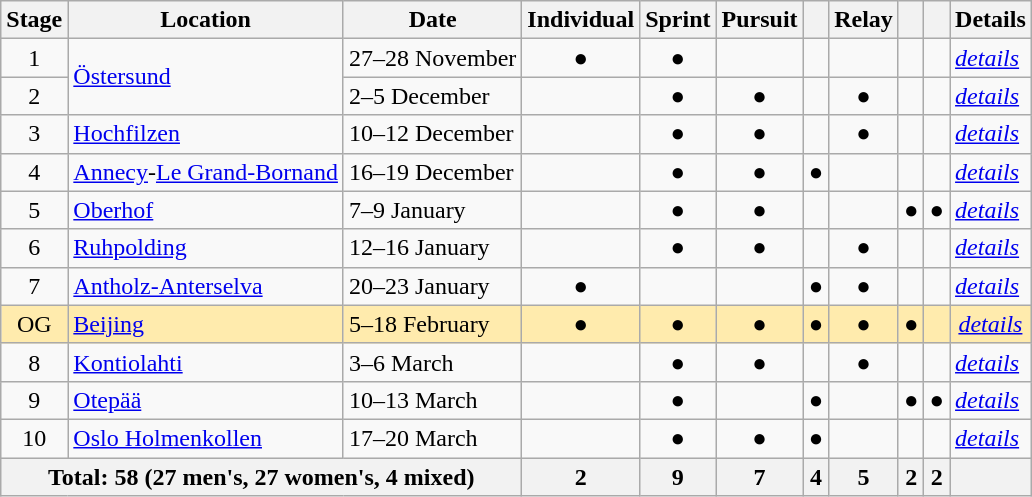<table class="wikitable">
<tr>
<th>Stage</th>
<th>Location</th>
<th>Date</th>
<th>Individual</th>
<th>Sprint</th>
<th>Pursuit</th>
<th></th>
<th>Relay</th>
<th></th>
<th></th>
<th>Details</th>
</tr>
<tr style="text-align:center">
<td>1</td>
<td style="text-align:left"  rowspan=2> <a href='#'>Östersund</a></td>
<td style="text-align:left">27–28 November</td>
<td>●</td>
<td>●</td>
<td></td>
<td></td>
<td></td>
<td></td>
<td></td>
<td style="text-align:left"><a href='#'><em>details</em></a></td>
</tr>
<tr style="text-align:center">
<td>2</td>
<td style="text-align:left">2–5 December</td>
<td></td>
<td>●</td>
<td>●</td>
<td></td>
<td>●</td>
<td></td>
<td></td>
<td style="text-align:left"><a href='#'><em>details</em></a></td>
</tr>
<tr style="text-align:center">
<td>3</td>
<td style="text-align:left"> <a href='#'>Hochfilzen</a></td>
<td style="text-align:left">10–12 December</td>
<td></td>
<td>●</td>
<td>●</td>
<td></td>
<td>●</td>
<td></td>
<td></td>
<td style="text-align:left"><a href='#'><em>details</em></a></td>
</tr>
<tr style="text-align:center">
<td>4</td>
<td style="text-align:left"> <a href='#'>Annecy</a>-<a href='#'>Le Grand-Bornand</a></td>
<td style="text-align:left">16–19 December</td>
<td></td>
<td>●</td>
<td>●</td>
<td>●</td>
<td></td>
<td></td>
<td></td>
<td style="text-align:left"><a href='#'><em>details</em></a></td>
</tr>
<tr style="text-align:center">
<td>5</td>
<td style="text-align:left"> <a href='#'>Oberhof</a></td>
<td style="text-align:left">7–9 January</td>
<td></td>
<td>●</td>
<td>●</td>
<td></td>
<td></td>
<td>●</td>
<td>●</td>
<td style="text-align:left"><a href='#'><em>details</em></a></td>
</tr>
<tr style="text-align:center">
<td>6</td>
<td style="text-align:left"> <a href='#'>Ruhpolding</a></td>
<td style="text-align:left">12–16 January</td>
<td></td>
<td>●</td>
<td>●</td>
<td></td>
<td>●</td>
<td></td>
<td></td>
<td style="text-align:left"><a href='#'><em>details</em></a></td>
</tr>
<tr style="text-align:center">
<td>7</td>
<td style="text-align:left"> <a href='#'>Antholz-Anterselva</a></td>
<td style="text-align:left">20–23 January</td>
<td>●</td>
<td></td>
<td></td>
<td>●</td>
<td>●</td>
<td></td>
<td></td>
<td style="text-align:left"><a href='#'><em>details</em></a></td>
</tr>
<tr align=center style="background:#FFEBAD">
<td>OG</td>
<td align=left> <a href='#'>Beijing</a></td>
<td align=left>5–18 February</td>
<td>●</td>
<td>●</td>
<td>●</td>
<td>●</td>
<td>●</td>
<td>●</td>
<td></td>
<td><a href='#'><em>details</em></a></td>
</tr>
<tr style="text-align:center">
<td>8</td>
<td style="text-align:left"> <a href='#'>Kontiolahti</a></td>
<td style="text-align:left">3–6 March</td>
<td></td>
<td>●</td>
<td>●</td>
<td></td>
<td>●</td>
<td></td>
<td></td>
<td style="text-align:left"><a href='#'><em>details</em></a></td>
</tr>
<tr style="text-align:center">
<td>9</td>
<td style="text-align:left"> <a href='#'>Otepää</a></td>
<td style="text-align:left">10–13 March</td>
<td></td>
<td>●</td>
<td></td>
<td>●</td>
<td></td>
<td>●</td>
<td>●</td>
<td style="text-align:left"><a href='#'><em>details</em></a></td>
</tr>
<tr style="text-align:center">
<td>10</td>
<td style="text-align:left"> <a href='#'>Oslo Holmenkollen</a></td>
<td style="text-align:left">17–20 March</td>
<td></td>
<td>●</td>
<td>●</td>
<td>●</td>
<td></td>
<td></td>
<td></td>
<td style="text-align:left"><a href='#'><em>details</em></a></td>
</tr>
<tr style="text-align:center">
<th colspan="3">Total: 58 (27 men's, 27 women's, 4 mixed)</th>
<th>2</th>
<th>9</th>
<th>7</th>
<th>4</th>
<th>5</th>
<th>2</th>
<th>2</th>
<th></th>
</tr>
</table>
